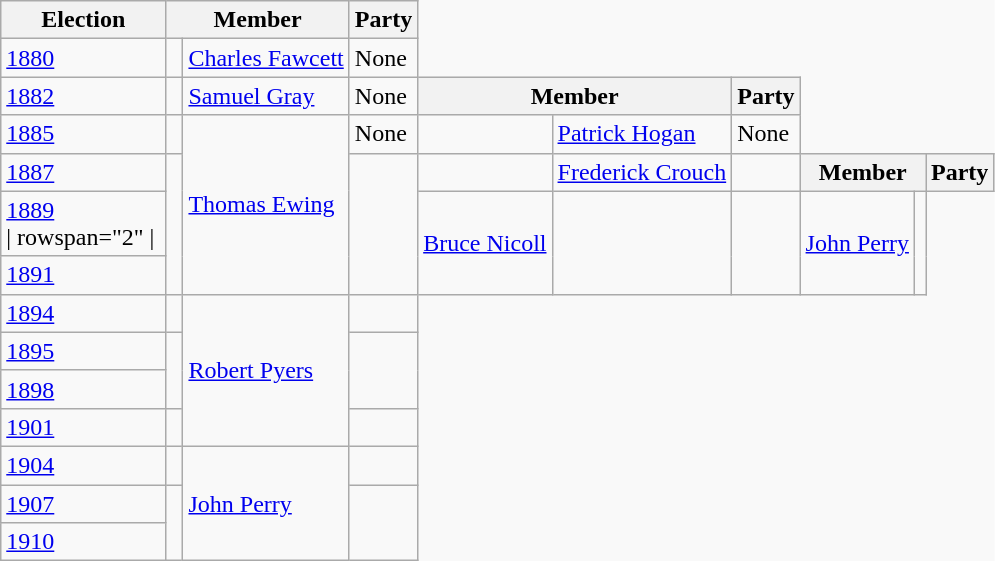<table class="wikitable" style='border-style: none none none none;'>
<tr>
<th>Election</th>
<th colspan="2">Member</th>
<th>Party</th>
</tr>
<tr style="background: #f9f9f9">
<td><a href='#'>1880</a></td>
<td> </td>
<td><a href='#'>Charles Fawcett</a></td>
<td>None</td>
</tr>
<tr style="background: #f9f9f9">
<td><a href='#'>1882</a></td>
<td> </td>
<td><a href='#'>Samuel Gray</a></td>
<td>None</td>
<th colspan="2">Member</th>
<th>Party</th>
</tr>
<tr style="background: #f9f9f9">
<td><a href='#'>1885</a></td>
<td> </td>
<td rowspan="4"><a href='#'>Thomas Ewing</a></td>
<td>None</td>
<td> </td>
<td><a href='#'>Patrick Hogan</a></td>
<td>None</td>
</tr>
<tr style="background: #f9f9f9">
<td><a href='#'>1887</a></td>
<td rowspan="3" > </td>
<td rowspan="3"></td>
<td> </td>
<td><a href='#'>Frederick Crouch</a></td>
<td></td>
<th colspan="2">Member</th>
<th>Party</th>
</tr>
<tr style="background: #f9f9f9">
<td><a href='#'>1889</a><br>| rowspan="2" | </td>
<td rowspan="2"><a href='#'>Bruce Nicoll</a></td>
<td rowspan="2"></td>
<td rowspan="2" > </td>
<td rowspan="2"><a href='#'>John Perry</a></td>
<td rowspan="2"></td>
</tr>
<tr style="background: #f9f9f9">
<td><a href='#'>1891</a></td>
</tr>
<tr style="background: #f9f9f9">
<td><a href='#'>1894</a></td>
<td> </td>
<td rowspan="4"><a href='#'>Robert Pyers</a></td>
<td></td>
</tr>
<tr style="background: #f9f9f9">
<td><a href='#'>1895</a></td>
<td rowspan="2" > </td>
<td rowspan="2"></td>
</tr>
<tr style="background: #f9f9f9">
<td><a href='#'>1898</a></td>
</tr>
<tr style="background: #f9f9f9">
<td><a href='#'>1901</a></td>
<td> </td>
<td></td>
</tr>
<tr style="background: #f9f9f9">
<td><a href='#'>1904</a></td>
<td> </td>
<td rowspan="3"><a href='#'>John Perry</a></td>
<td></td>
</tr>
<tr style="background: #f9f9f9">
<td><a href='#'>1907</a></td>
<td rowspan="2" > </td>
<td rowspan="2"></td>
</tr>
<tr style="background: #f9f9f9">
<td><a href='#'>1910</a></td>
</tr>
</table>
